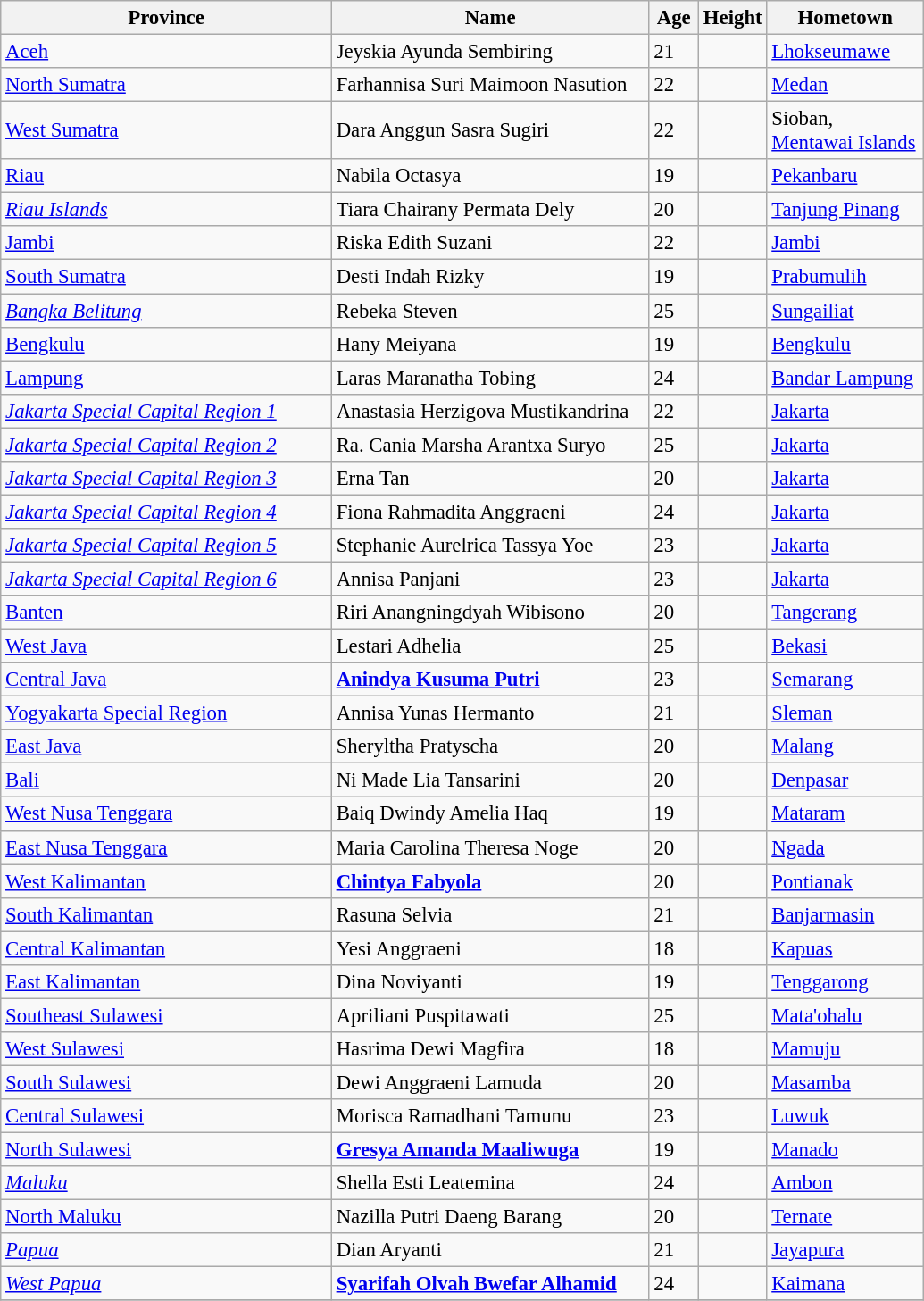<table class="wikitable sortable" style="font-size:95%;">
<tr>
<th width="240">Province</th>
<th width="230">Name</th>
<th width="30">Age</th>
<th>Height</th>
<th width="110">Hometown</th>
</tr>
<tr>
<td> <a href='#'>Aceh</a></td>
<td>Jeyskia Ayunda Sembiring</td>
<td>21</td>
<td></td>
<td><a href='#'>Lhokseumawe</a></td>
</tr>
<tr>
<td> <a href='#'>North Sumatra</a></td>
<td>Farhannisa Suri Maimoon Nasution</td>
<td>22</td>
<td></td>
<td><a href='#'>Medan</a></td>
</tr>
<tr>
<td> <a href='#'>West Sumatra</a></td>
<td>Dara Anggun Sasra Sugiri</td>
<td>22</td>
<td></td>
<td>Sioban, <a href='#'>Mentawai Islands</a></td>
</tr>
<tr>
<td> <a href='#'>Riau</a></td>
<td>Nabila Octasya</td>
<td>19</td>
<td></td>
<td><a href='#'>Pekanbaru</a></td>
</tr>
<tr>
<td> <a href='#'><em>Riau Islands</em></a></td>
<td>Tiara Chairany Permata Dely</td>
<td>20</td>
<td></td>
<td><a href='#'>Tanjung Pinang</a></td>
</tr>
<tr>
<td> <a href='#'>Jambi</a></td>
<td>Riska Edith Suzani</td>
<td>22</td>
<td></td>
<td><a href='#'>Jambi</a></td>
</tr>
<tr>
<td> <a href='#'>South Sumatra</a></td>
<td>Desti Indah Rizky</td>
<td>19</td>
<td></td>
<td><a href='#'>Prabumulih</a></td>
</tr>
<tr>
<td> <a href='#'><em>Bangka Belitung</em></a></td>
<td>Rebeka Steven</td>
<td>25</td>
<td></td>
<td><a href='#'>Sungailiat</a></td>
</tr>
<tr>
<td> <a href='#'>Bengkulu</a></td>
<td>Hany Meiyana</td>
<td>19</td>
<td></td>
<td><a href='#'>Bengkulu</a></td>
</tr>
<tr>
<td> <a href='#'>Lampung</a></td>
<td>Laras Maranatha Tobing</td>
<td>24</td>
<td></td>
<td><a href='#'>Bandar Lampung</a></td>
</tr>
<tr>
<td> <a href='#'><em>Jakarta Special Capital Region 1</em></a></td>
<td>Anastasia Herzigova Mustikandrina</td>
<td>22</td>
<td></td>
<td><a href='#'>Jakarta</a></td>
</tr>
<tr>
<td> <a href='#'><em>Jakarta Special Capital Region 2</em></a></td>
<td>Ra. Cania Marsha Arantxa Suryo</td>
<td>25</td>
<td></td>
<td><a href='#'>Jakarta</a></td>
</tr>
<tr>
<td> <a href='#'><em>Jakarta Special Capital Region 3</em></a></td>
<td>Erna Tan</td>
<td>20</td>
<td></td>
<td><a href='#'>Jakarta</a></td>
</tr>
<tr>
<td> <a href='#'><em>Jakarta Special Capital Region 4</em></a></td>
<td>Fiona Rahmadita Anggraeni</td>
<td>24</td>
<td></td>
<td><a href='#'>Jakarta</a></td>
</tr>
<tr>
<td> <a href='#'><em>Jakarta Special Capital Region 5</em></a></td>
<td>Stephanie Aurelrica Tassya Yoe</td>
<td>23</td>
<td></td>
<td><a href='#'>Jakarta</a></td>
</tr>
<tr>
<td> <a href='#'><em>Jakarta Special Capital Region 6</em></a></td>
<td>Annisa Panjani</td>
<td>23</td>
<td></td>
<td><a href='#'>Jakarta</a></td>
</tr>
<tr>
<td> <a href='#'>Banten</a></td>
<td>Riri Anangningdyah Wibisono</td>
<td>20</td>
<td></td>
<td><a href='#'>Tangerang</a></td>
</tr>
<tr>
<td> <a href='#'>West Java</a></td>
<td>Lestari Adhelia</td>
<td>25</td>
<td></td>
<td><a href='#'>Bekasi</a></td>
</tr>
<tr>
<td> <a href='#'>Central Java</a></td>
<td><strong><a href='#'>Anindya Kusuma Putri</a></strong></td>
<td>23</td>
<td></td>
<td><a href='#'>Semarang</a></td>
</tr>
<tr>
<td> <a href='#'>Yogyakarta Special Region</a></td>
<td>Annisa Yunas Hermanto</td>
<td>21</td>
<td></td>
<td><a href='#'>Sleman</a></td>
</tr>
<tr>
<td> <a href='#'>East Java</a></td>
<td>Sheryltha Pratyscha</td>
<td>20</td>
<td></td>
<td><a href='#'>Malang</a></td>
</tr>
<tr>
<td> <a href='#'>Bali</a></td>
<td>Ni Made Lia Tansarini</td>
<td>20</td>
<td></td>
<td><a href='#'>Denpasar</a></td>
</tr>
<tr>
<td>  <a href='#'>West Nusa Tenggara</a></td>
<td>Baiq Dwindy Amelia Haq</td>
<td>19</td>
<td></td>
<td><a href='#'>Mataram</a></td>
</tr>
<tr>
<td> <a href='#'>East Nusa Tenggara</a></td>
<td>Maria Carolina Theresa Noge</td>
<td>20</td>
<td></td>
<td><a href='#'>Ngada</a></td>
</tr>
<tr>
<td>  <a href='#'>West Kalimantan</a></td>
<td><strong><a href='#'>Chintya Fabyola</a></strong></td>
<td>20</td>
<td></td>
<td><a href='#'>Pontianak</a></td>
</tr>
<tr>
<td> <a href='#'>South Kalimantan</a></td>
<td>Rasuna Selvia</td>
<td>21</td>
<td></td>
<td><a href='#'>Banjarmasin</a></td>
</tr>
<tr>
<td>  <a href='#'>Central Kalimantan</a></td>
<td>Yesi Anggraeni</td>
<td>18</td>
<td></td>
<td><a href='#'>Kapuas</a></td>
</tr>
<tr>
<td>  <a href='#'>East Kalimantan</a></td>
<td>Dina Noviyanti</td>
<td>19</td>
<td></td>
<td><a href='#'>Tenggarong</a></td>
</tr>
<tr>
<td> <a href='#'>Southeast Sulawesi</a></td>
<td>Apriliani Puspitawati</td>
<td>25</td>
<td></td>
<td><a href='#'>Mata'ohalu</a></td>
</tr>
<tr>
<td> <a href='#'>West Sulawesi</a></td>
<td>Hasrima Dewi Magfira</td>
<td>18</td>
<td></td>
<td><a href='#'>Mamuju</a></td>
</tr>
<tr>
<td> <a href='#'>South Sulawesi</a></td>
<td>Dewi Anggraeni Lamuda</td>
<td>20</td>
<td></td>
<td><a href='#'>Masamba</a></td>
</tr>
<tr>
<td> <a href='#'>Central Sulawesi</a></td>
<td>Morisca Ramadhani Tamunu</td>
<td>23</td>
<td></td>
<td><a href='#'>Luwuk</a></td>
</tr>
<tr>
<td> <a href='#'>North Sulawesi</a></td>
<td><strong><a href='#'>Gresya Amanda Maaliwuga</a></strong></td>
<td>19</td>
<td></td>
<td><a href='#'>Manado</a></td>
</tr>
<tr>
<td> <a href='#'><em>Maluku</em></a></td>
<td>Shella Esti Leatemina</td>
<td>24</td>
<td></td>
<td><a href='#'>Ambon</a></td>
</tr>
<tr>
<td> <a href='#'>North Maluku</a></td>
<td>Nazilla Putri Daeng Barang</td>
<td>20</td>
<td></td>
<td><a href='#'>Ternate</a></td>
</tr>
<tr>
<td> <a href='#'><em>Papua</em></a></td>
<td>Dian Aryanti</td>
<td>21</td>
<td></td>
<td><a href='#'>Jayapura</a></td>
</tr>
<tr>
<td> <a href='#'><em>West Papua</em></a></td>
<td><strong><a href='#'>Syarifah Olvah Bwefar Alhamid</a></strong></td>
<td>24</td>
<td></td>
<td><a href='#'>Kaimana</a></td>
</tr>
<tr>
</tr>
</table>
